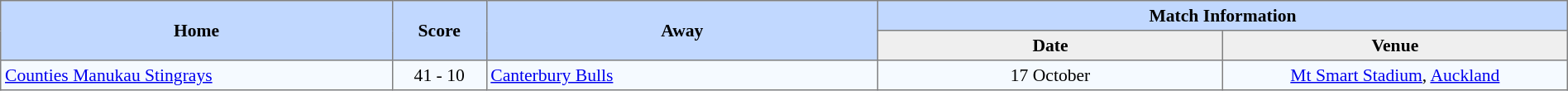<table border=1 style="border-collapse:collapse; font-size:90%; text-align:center;" cellpadding=3 cellspacing=0 width=100%>
<tr bgcolor=#C1D8FF>
<th rowspan=2 width=25%>Home</th>
<th rowspan=2 width=6%>Score</th>
<th rowspan=2 width=25%>Away</th>
<th colspan=6>Match Information</th>
</tr>
<tr bgcolor=#EFEFEF>
<th width=22%>Date</th>
<th width=22%>Venue</th>
</tr>
<tr bgcolor=#F5FAFF>
<td align=left><a href='#'>Counties Manukau Stingrays</a></td>
<td>41 - 10</td>
<td align=left><a href='#'>Canterbury Bulls</a></td>
<td>17 October</td>
<td><a href='#'>Mt Smart Stadium</a>, <a href='#'>Auckland</a></td>
</tr>
</table>
